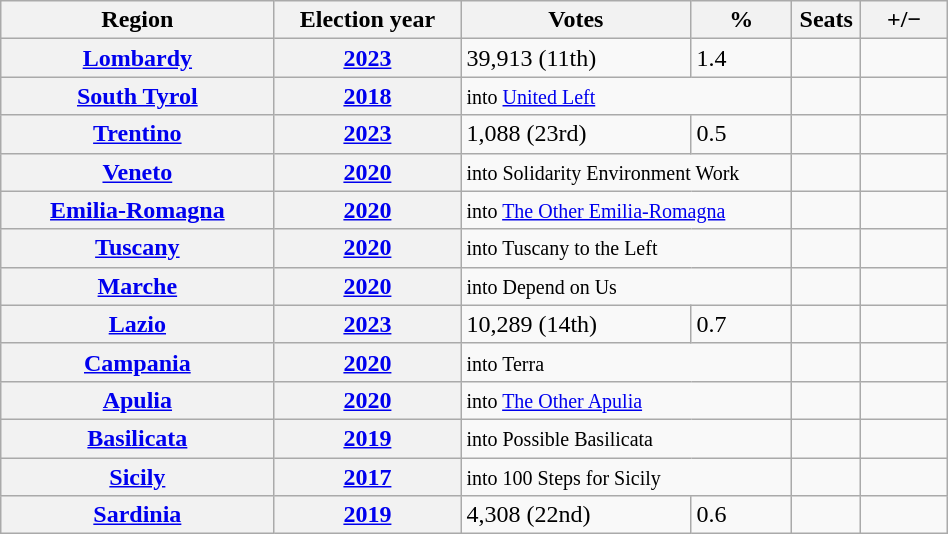<table class=wikitable style="width:50%; border:1px #AAAAFF solid">
<tr>
<th width=19%>Region</th>
<th width=13%>Election year</th>
<th width=16%>Votes</th>
<th width=7%>%</th>
<th width=1%>Seats</th>
<th width=6%>+/−</th>
</tr>
<tr>
<th><a href='#'>Lombardy</a></th>
<th><a href='#'>2023</a></th>
<td>39,913 (11th)</td>
<td>1.4</td>
<td></td>
<td></td>
</tr>
<tr>
<th><a href='#'>South Tyrol</a></th>
<th><a href='#'>2018</a></th>
<td colspan=2><small>into <a href='#'>United Left</a></small></td>
<td></td>
<td></td>
</tr>
<tr>
<th><a href='#'>Trentino</a></th>
<th><a href='#'>2023</a></th>
<td>1,088 (23rd)</td>
<td>0.5</td>
<td></td>
<td></td>
</tr>
<tr>
<th><a href='#'>Veneto</a></th>
<th><a href='#'>2020</a></th>
<td colspan=2><small>into Solidarity Environment Work</small></td>
<td></td>
<td></td>
</tr>
<tr>
<th><a href='#'>Emilia-Romagna</a></th>
<th><a href='#'>2020</a></th>
<td colspan="2"><small>into <a href='#'>The Other Emilia-Romagna</a></small></td>
<td></td>
<td></td>
</tr>
<tr>
<th><a href='#'>Tuscany</a></th>
<th><a href='#'>2020</a></th>
<td colspan=2><small>into Tuscany to the Left</small></td>
<td></td>
<td></td>
</tr>
<tr>
<th><a href='#'>Marche</a></th>
<th><a href='#'>2020</a></th>
<td colspan=2><small>into Depend on Us</small></td>
<td></td>
<td></td>
</tr>
<tr>
<th><a href='#'>Lazio</a></th>
<th><a href='#'>2023</a></th>
<td>10,289 (14th)</td>
<td>0.7</td>
<td></td>
<td></td>
</tr>
<tr>
<th><a href='#'>Campania</a></th>
<th><a href='#'>2020</a></th>
<td colspan=2><small>into Terra</small></td>
<td></td>
<td></td>
</tr>
<tr>
<th><a href='#'>Apulia</a></th>
<th><a href='#'>2020</a></th>
<td colspan=2><small>into <a href='#'>The Other Apulia</a></small></td>
<td></td>
<td></td>
</tr>
<tr>
<th><a href='#'>Basilicata</a></th>
<th><a href='#'>2019</a></th>
<td colspan=2><small>into Possible Basilicata</small></td>
<td></td>
<td></td>
</tr>
<tr>
<th><a href='#'>Sicily</a></th>
<th><a href='#'>2017</a></th>
<td colspan=2><small>into 100 Steps for Sicily</small></td>
<td></td>
<td></td>
</tr>
<tr>
<th><a href='#'>Sardinia</a></th>
<th><a href='#'>2019</a></th>
<td>4,308 (22nd)</td>
<td>0.6</td>
<td></td>
<td></td>
</tr>
</table>
